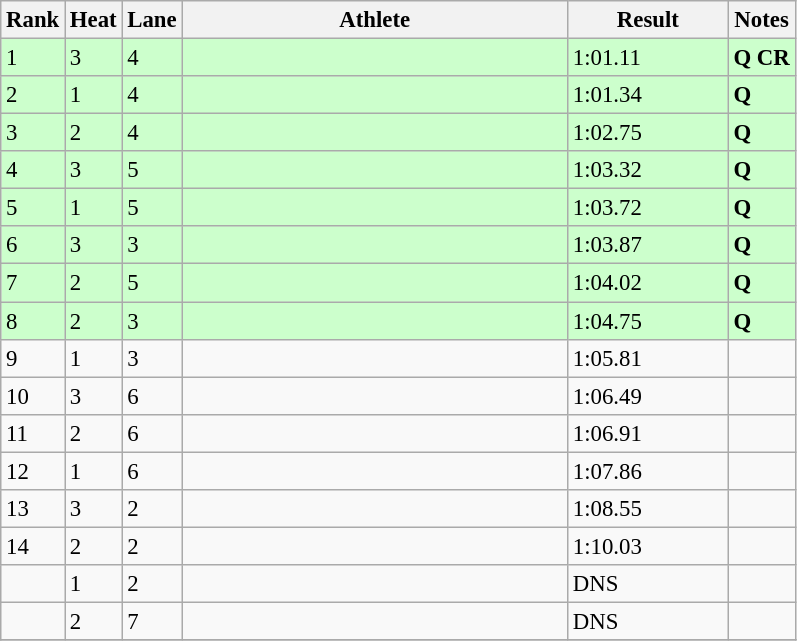<table class="wikitable" style="font-size:95%" style="width:35em;" style="text-align:center">
<tr>
<th>Rank</th>
<th>Heat</th>
<th>Lane</th>
<th width=250>Athlete</th>
<th width=100>Result</th>
<th>Notes</th>
</tr>
<tr bgcolor=ccffcc>
<td>1</td>
<td>3</td>
<td>4</td>
<td align=left></td>
<td>1:01.11</td>
<td><strong>Q CR</strong></td>
</tr>
<tr bgcolor=ccffcc>
<td>2</td>
<td>1</td>
<td>4</td>
<td align=left></td>
<td>1:01.34</td>
<td><strong>Q</strong></td>
</tr>
<tr bgcolor=ccffcc>
<td>3</td>
<td>2</td>
<td>4</td>
<td align=left></td>
<td>1:02.75</td>
<td><strong>Q</strong></td>
</tr>
<tr bgcolor=ccffcc>
<td>4</td>
<td>3</td>
<td>5</td>
<td align=left></td>
<td>1:03.32</td>
<td><strong>Q</strong></td>
</tr>
<tr bgcolor=ccffcc>
<td>5</td>
<td>1</td>
<td>5</td>
<td align=left></td>
<td>1:03.72</td>
<td><strong>Q</strong></td>
</tr>
<tr bgcolor=ccffcc>
<td>6</td>
<td>3</td>
<td>3</td>
<td align=left></td>
<td>1:03.87</td>
<td><strong>Q</strong></td>
</tr>
<tr bgcolor=ccffcc>
<td>7</td>
<td>2</td>
<td>5</td>
<td align=left></td>
<td>1:04.02</td>
<td><strong>Q</strong></td>
</tr>
<tr bgcolor=ccffcc>
<td>8</td>
<td>2</td>
<td>3</td>
<td align=left></td>
<td>1:04.75</td>
<td><strong>Q</strong></td>
</tr>
<tr>
<td>9</td>
<td>1</td>
<td>3</td>
<td align=left></td>
<td>1:05.81</td>
<td></td>
</tr>
<tr>
<td>10</td>
<td>3</td>
<td>6</td>
<td align=left></td>
<td>1:06.49</td>
<td></td>
</tr>
<tr>
<td>11</td>
<td>2</td>
<td>6</td>
<td align=left></td>
<td>1:06.91</td>
<td></td>
</tr>
<tr>
<td>12</td>
<td>1</td>
<td>6</td>
<td align=left></td>
<td>1:07.86</td>
<td></td>
</tr>
<tr>
<td>13</td>
<td>3</td>
<td>2</td>
<td align=left></td>
<td>1:08.55</td>
<td></td>
</tr>
<tr>
<td>14</td>
<td>2</td>
<td>2</td>
<td align=left></td>
<td>1:10.03</td>
<td></td>
</tr>
<tr>
<td></td>
<td>1</td>
<td>2</td>
<td align=left></td>
<td>DNS</td>
<td></td>
</tr>
<tr>
<td></td>
<td>2</td>
<td>7</td>
<td align=left></td>
<td>DNS</td>
<td></td>
</tr>
<tr>
</tr>
</table>
